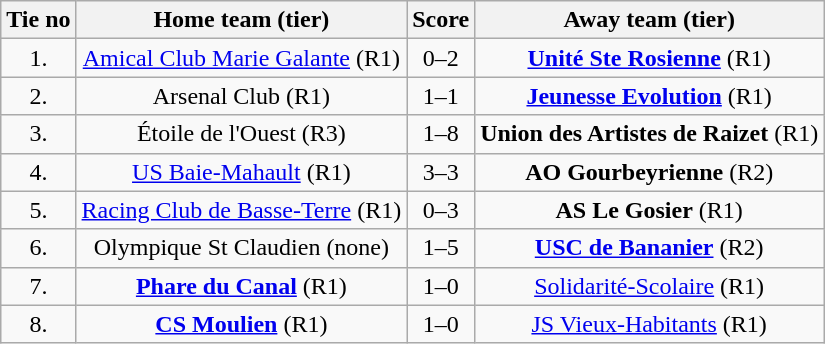<table class="wikitable" style="text-align: center">
<tr>
<th>Tie no</th>
<th>Home team (tier)</th>
<th>Score</th>
<th>Away team (tier)</th>
</tr>
<tr>
<td>1.</td>
<td> <a href='#'>Amical Club Marie Galante</a> (R1)</td>
<td>0–2</td>
<td><strong><a href='#'>Unité Ste Rosienne</a></strong> (R1) </td>
</tr>
<tr>
<td>2.</td>
<td> Arsenal Club (R1)</td>
<td>1–1 </td>
<td><strong><a href='#'>Jeunesse Evolution</a></strong> (R1) </td>
</tr>
<tr>
<td>3.</td>
<td> Étoile de l'Ouest (R3)</td>
<td>1–8</td>
<td><strong>Union des Artistes de Raizet</strong> (R1) </td>
</tr>
<tr>
<td>4.</td>
<td> <a href='#'>US Baie-Mahault</a> (R1)</td>
<td>3–3 </td>
<td><strong>AO Gourbeyrienne</strong> (R2) </td>
</tr>
<tr>
<td>5.</td>
<td> <a href='#'>Racing Club de Basse-Terre</a> (R1)</td>
<td>0–3</td>
<td><strong>AS Le Gosier</strong> (R1) </td>
</tr>
<tr>
<td>6.</td>
<td> Olympique St Claudien (none)</td>
<td>1–5</td>
<td><strong><a href='#'>USC de Bananier</a></strong> (R2) </td>
</tr>
<tr>
<td>7.</td>
<td> <strong><a href='#'>Phare du Canal</a></strong> (R1)</td>
<td>1–0</td>
<td><a href='#'>Solidarité-Scolaire</a> (R1) </td>
</tr>
<tr>
<td>8.</td>
<td> <strong><a href='#'>CS Moulien</a></strong> (R1)</td>
<td>1–0</td>
<td><a href='#'>JS Vieux-Habitants</a> (R1) </td>
</tr>
</table>
